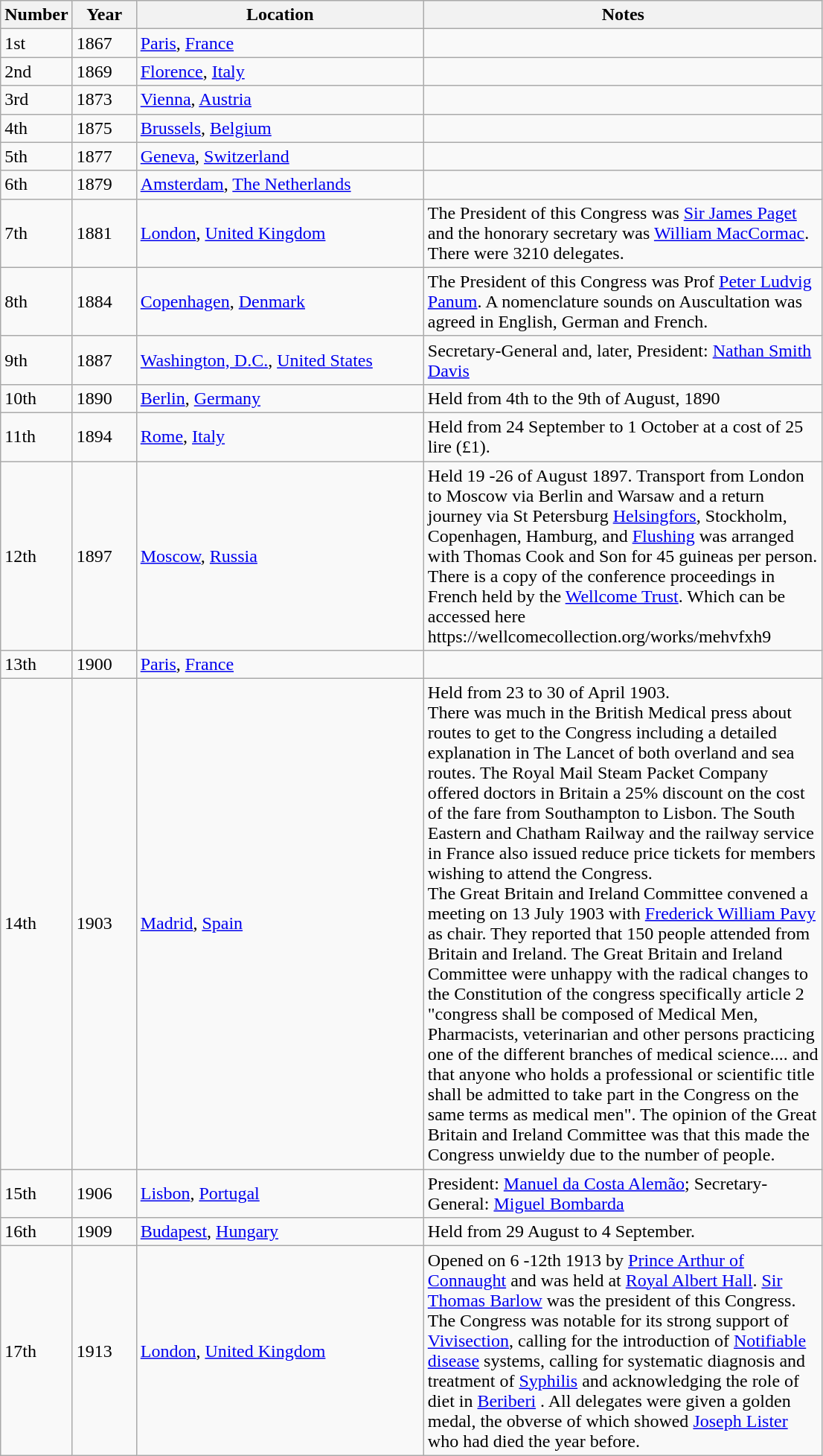<table class="wikitable" style="width: 600">
<tr>
<th scope="col" width="50">Number</th>
<th ! scope="col" width="50">Year</th>
<th ! scope="col" width="250">Location</th>
<th ! scope="col" width="350">Notes</th>
</tr>
<tr>
<td>1st</td>
<td>1867</td>
<td><a href='#'>Paris</a>, <a href='#'>France</a></td>
<td></td>
</tr>
<tr>
<td>2nd</td>
<td>1869</td>
<td><a href='#'>Florence</a>, <a href='#'>Italy</a></td>
<td></td>
</tr>
<tr>
<td>3rd</td>
<td>1873</td>
<td><a href='#'>Vienna</a>, <a href='#'>Austria</a></td>
<td></td>
</tr>
<tr>
<td>4th</td>
<td>1875</td>
<td><a href='#'>Brussels</a>, <a href='#'>Belgium</a></td>
<td></td>
</tr>
<tr>
<td>5th</td>
<td>1877</td>
<td><a href='#'>Geneva</a>, <a href='#'>Switzerland</a></td>
<td></td>
</tr>
<tr>
<td>6th</td>
<td>1879</td>
<td><a href='#'>Amsterdam</a>, <a href='#'>The Netherlands</a></td>
<td></td>
</tr>
<tr>
<td>7th</td>
<td>1881</td>
<td><a href='#'>London</a>, <a href='#'>United Kingdom</a></td>
<td>The President of this Congress was <a href='#'>Sir James Paget</a> and the honorary secretary was <a href='#'>William MacCormac</a>. There were 3210 delegates.</td>
</tr>
<tr>
<td>8th</td>
<td>1884</td>
<td><a href='#'>Copenhagen</a>, <a href='#'>Denmark</a></td>
<td>The President of this Congress was Prof <a href='#'>Peter Ludvig Panum</a>. A nomenclature sounds on Auscultation was agreed in English, German and French.</td>
</tr>
<tr>
<td>9th</td>
<td>1887</td>
<td><a href='#'>Washington, D.C.</a>, <a href='#'>United States</a></td>
<td>Secretary-General and, later, President: <a href='#'>Nathan Smith Davis</a></td>
</tr>
<tr>
<td>10th</td>
<td>1890</td>
<td><a href='#'>Berlin</a>, <a href='#'>Germany</a></td>
<td>Held from 4th to the 9th of August, 1890</td>
</tr>
<tr>
<td>11th</td>
<td>1894</td>
<td><a href='#'>Rome</a>, <a href='#'>Italy</a></td>
<td>Held from 24 September to 1 October at a cost of 25 lire (£1).</td>
</tr>
<tr>
<td>12th</td>
<td>1897</td>
<td><a href='#'>Moscow</a>, <a href='#'>Russia</a></td>
<td>Held 19 -26 of August 1897. Transport from London to Moscow via Berlin and Warsaw and a return journey via St Petersburg <a href='#'>Helsingfors</a>, Stockholm, Copenhagen, Hamburg, and <a href='#'>Flushing</a> was arranged with Thomas Cook and Son for 45 guineas per person. There is a copy of the conference proceedings in French held by the <a href='#'>Wellcome Trust</a>. Which can be accessed here https://wellcomecollection.org/works/mehvfxh9</td>
</tr>
<tr>
<td>13th</td>
<td>1900</td>
<td><a href='#'>Paris</a>, <a href='#'>France</a></td>
<td></td>
</tr>
<tr>
<td>14th</td>
<td>1903</td>
<td><a href='#'>Madrid</a>, <a href='#'>Spain</a></td>
<td>Held from 23 to 30 of April 1903.<br>There was much in the British Medical press about routes to get to the Congress including a detailed explanation in The Lancet of both overland and sea routes. The Royal Mail Steam Packet Company offered doctors in Britain a 25% discount on the cost of the fare from Southampton to Lisbon. The South Eastern and Chatham Railway and the railway service in France also issued reduce price tickets for members wishing to attend the Congress.<br>The Great Britain and Ireland Committee convened a meeting on 13 July 1903 with <a href='#'>Frederick William Pavy</a> as chair. They reported that 150 people attended from Britain and Ireland. The Great Britain and Ireland Committee were unhappy with the radical changes to the Constitution of the congress specifically article 2 "congress shall be composed of Medical Men, Pharmacists, veterinarian and other persons practicing one of the different branches of medical science.... and that anyone who holds a professional or scientific title shall be admitted to take part in the Congress on the same terms as medical men". The opinion of the Great Britain and Ireland Committee was that this made the Congress unwieldy due to the number of people.</td>
</tr>
<tr>
<td>15th</td>
<td>1906</td>
<td><a href='#'>Lisbon</a>, <a href='#'>Portugal</a></td>
<td>President: <a href='#'>Manuel da Costa Alemão</a>; Secretary-General: <a href='#'>Miguel Bombarda</a></td>
</tr>
<tr>
<td>16th</td>
<td>1909</td>
<td><a href='#'>Budapest</a>, <a href='#'>Hungary</a></td>
<td>Held from 29 August to 4 September.</td>
</tr>
<tr>
<td>17th</td>
<td>1913</td>
<td><a href='#'>London</a>, <a href='#'>United Kingdom</a></td>
<td>Opened on 6 -12th 1913 by <a href='#'>Prince Arthur of Connaught</a> and was held at <a href='#'>Royal Albert Hall</a>. <a href='#'>Sir Thomas Barlow</a> was the president of this Congress. The Congress was notable for its strong support of <a href='#'>Vivisection</a>, calling for the introduction of <a href='#'>Notifiable disease</a> systems, calling for systematic diagnosis and treatment of <a href='#'>Syphilis</a> and acknowledging the role of diet in <a href='#'>Beriberi</a> . All delegates were given a golden medal, the obverse of which showed <a href='#'>Joseph Lister</a> who had died the year before.</td>
</tr>
</table>
